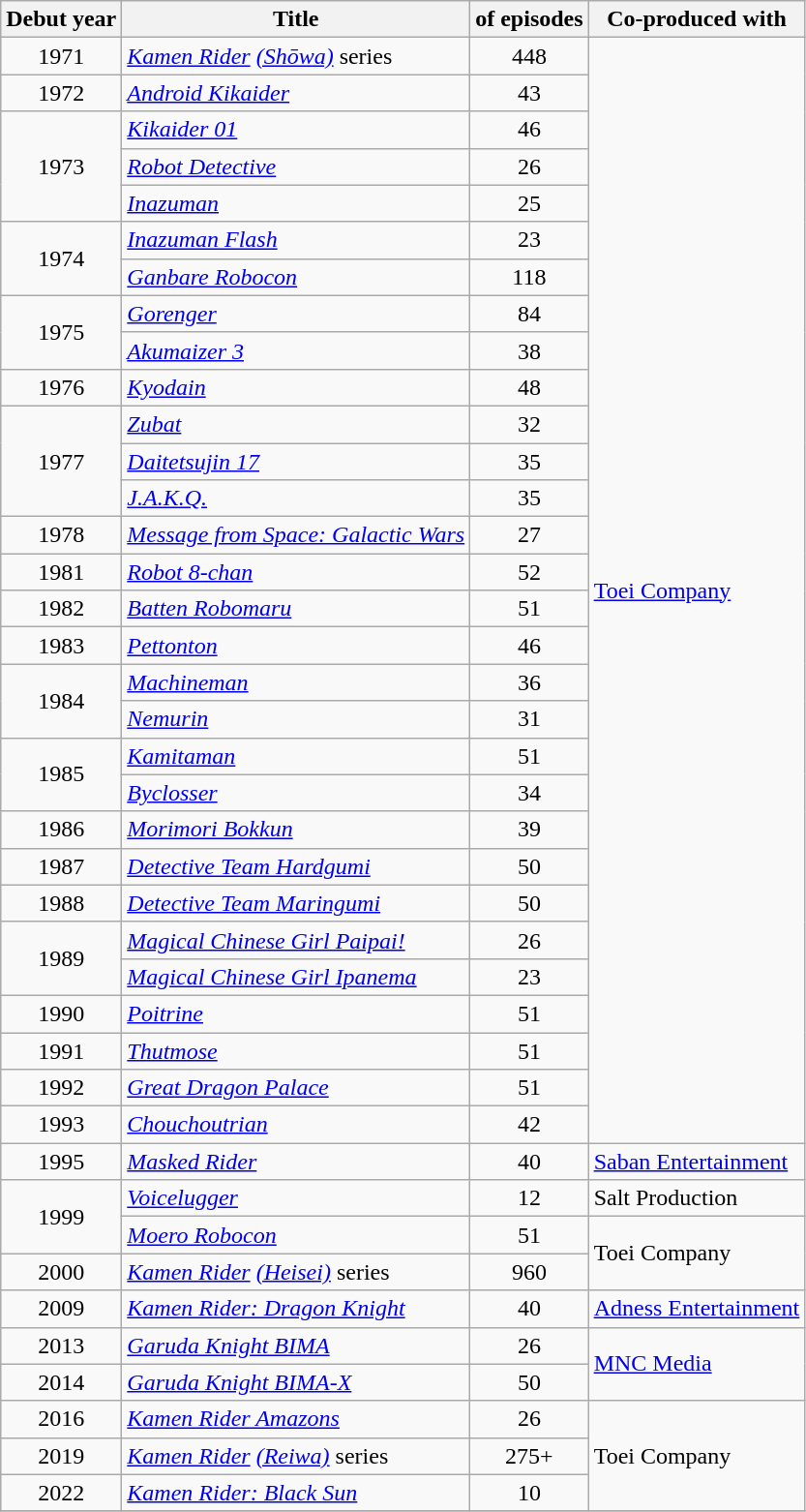<table class="wikitable sortable" style="text-align:left; margin=auto; ">
<tr>
<th scope="col">Debut year</th>
<th scope="col">Title</th>
<th scope="col"> of episodes</th>
<th scope="col">Co-produced with</th>
</tr>
<tr>
<td align="center">1971</td>
<td><em><a href='#'>Kamen Rider</a> <a href='#'>(Shōwa)</a></em> series</td>
<td align="center">448</td>
<td rowspan="30"><a href='#'>Toei Company</a></td>
</tr>
<tr>
<td align="center">1972</td>
<td><em><a href='#'>Android Kikaider</a></em></td>
<td align="center">43</td>
</tr>
<tr>
<td align="center" rowspan="3">1973</td>
<td><em><a href='#'>Kikaider 01</a></em></td>
<td align="center">46</td>
</tr>
<tr>
<td><em><a href='#'>Robot Detective</a></em></td>
<td align="center">26</td>
</tr>
<tr>
<td><em><a href='#'>Inazuman</a></em></td>
<td align="center">25</td>
</tr>
<tr>
<td align="center" rowspan="2">1974</td>
<td><em><a href='#'>Inazuman Flash</a></em></td>
<td align="center">23</td>
</tr>
<tr>
<td><em><a href='#'>Ganbare Robocon</a></em></td>
<td align="center">118</td>
</tr>
<tr>
<td align="center" rowspan="2">1975</td>
<td><em><a href='#'>Gorenger</a></em></td>
<td align="center">84</td>
</tr>
<tr>
<td><em><a href='#'>Akumaizer 3</a></em></td>
<td align="center">38</td>
</tr>
<tr>
<td align="center">1976</td>
<td><em><a href='#'>Kyodain</a></em></td>
<td align="center">48</td>
</tr>
<tr>
<td align="center" rowspan="3">1977</td>
<td><em><a href='#'>Zubat</a></em></td>
<td align="center">32</td>
</tr>
<tr>
<td><em><a href='#'>Daitetsujin 17</a></em></td>
<td align="center">35</td>
</tr>
<tr>
<td><em><a href='#'>J.A.K.Q.</a></em></td>
<td align="center">35</td>
</tr>
<tr>
<td align="center">1978</td>
<td><em><a href='#'>Message from Space: Galactic Wars</a></em></td>
<td align="center">27</td>
</tr>
<tr>
<td align="center">1981</td>
<td><em><a href='#'>Robot 8-chan</a></em></td>
<td align="center">52</td>
</tr>
<tr>
<td align="center">1982</td>
<td><em><a href='#'>Batten Robomaru</a></em></td>
<td align="center">51</td>
</tr>
<tr>
<td align="center">1983</td>
<td><em><a href='#'>Pettonton</a></em></td>
<td align="center">46</td>
</tr>
<tr>
<td align="center" rowspan="2">1984</td>
<td><em><a href='#'>Machineman</a></em></td>
<td align="center">36</td>
</tr>
<tr>
<td><em><a href='#'>Nemurin</a></em></td>
<td align="center">31</td>
</tr>
<tr>
<td align="center" rowspan="2">1985</td>
<td><em><a href='#'>Kamitaman</a></em></td>
<td align="center">51</td>
</tr>
<tr>
<td><em><a href='#'>Byclosser</a></em></td>
<td align="center">34</td>
</tr>
<tr>
<td align="center">1986</td>
<td><em><a href='#'>Morimori Bokkun</a></em></td>
<td align="center">39</td>
</tr>
<tr>
<td align="center">1987</td>
<td><em><a href='#'>Detective Team Hardgumi</a></em></td>
<td align="center">50</td>
</tr>
<tr>
<td align="center">1988</td>
<td><em><a href='#'>Detective Team Maringumi</a></em></td>
<td align="center">50</td>
</tr>
<tr>
<td align="center" rowspan="2">1989</td>
<td><em><a href='#'>Magical Chinese Girl Paipai!</a></em></td>
<td align="center">26</td>
</tr>
<tr>
<td><em><a href='#'>Magical Chinese Girl Ipanema</a></em></td>
<td align="center">23</td>
</tr>
<tr>
<td align="center">1990</td>
<td><em><a href='#'>Poitrine</a></em></td>
<td align="center">51</td>
</tr>
<tr>
<td align="center">1991</td>
<td><em><a href='#'>Thutmose</a></em></td>
<td align="center">51</td>
</tr>
<tr>
<td align="center">1992</td>
<td><em><a href='#'>Great Dragon Palace</a></em></td>
<td align="center">51</td>
</tr>
<tr>
<td align="center">1993</td>
<td><em><a href='#'>Chouchoutrian</a></em></td>
<td align="center">42</td>
</tr>
<tr>
<td align="center">1995</td>
<td><em><a href='#'>Masked Rider</a></em></td>
<td align="center">40</td>
<td><a href='#'>Saban Entertainment</a></td>
</tr>
<tr>
<td align="center" rowspan="2">1999</td>
<td><em><a href='#'>Voicelugger</a></em></td>
<td align="center">12</td>
<td>Salt Production</td>
</tr>
<tr>
<td><em><a href='#'>Moero Robocon</a></em></td>
<td align="center">51</td>
<td rowspan="2">Toei Company</td>
</tr>
<tr>
<td align="center">2000</td>
<td><em><a href='#'>Kamen Rider</a> <a href='#'>(Heisei)</a></em> series</td>
<td align="center">960</td>
</tr>
<tr>
<td align="center">2009</td>
<td><em><a href='#'>Kamen Rider: Dragon Knight</a></em></td>
<td align="center">40</td>
<td><a href='#'>Adness Entertainment</a></td>
</tr>
<tr>
<td align="center">2013</td>
<td><em><a href='#'>Garuda Knight BIMA</a></em></td>
<td align="center">26</td>
<td rowspan="2"><a href='#'>MNC Media</a></td>
</tr>
<tr>
<td align="center">2014</td>
<td><em><a href='#'>Garuda Knight BIMA-X</a></em></td>
<td align="center">50</td>
</tr>
<tr>
<td align="center">2016</td>
<td><em><a href='#'>Kamen Rider Amazons</a></em></td>
<td align="center">26</td>
<td rowspan="3">Toei Company</td>
</tr>
<tr>
<td align="center">2019</td>
<td><em><a href='#'>Kamen Rider</a> <a href='#'>(Reiwa)</a></em> series</td>
<td align="center">275+ </td>
</tr>
<tr>
<td align="center">2022</td>
<td><em><a href='#'>Kamen Rider: Black Sun</a></em></td>
<td align="center">10</td>
</tr>
<tr>
</tr>
</table>
